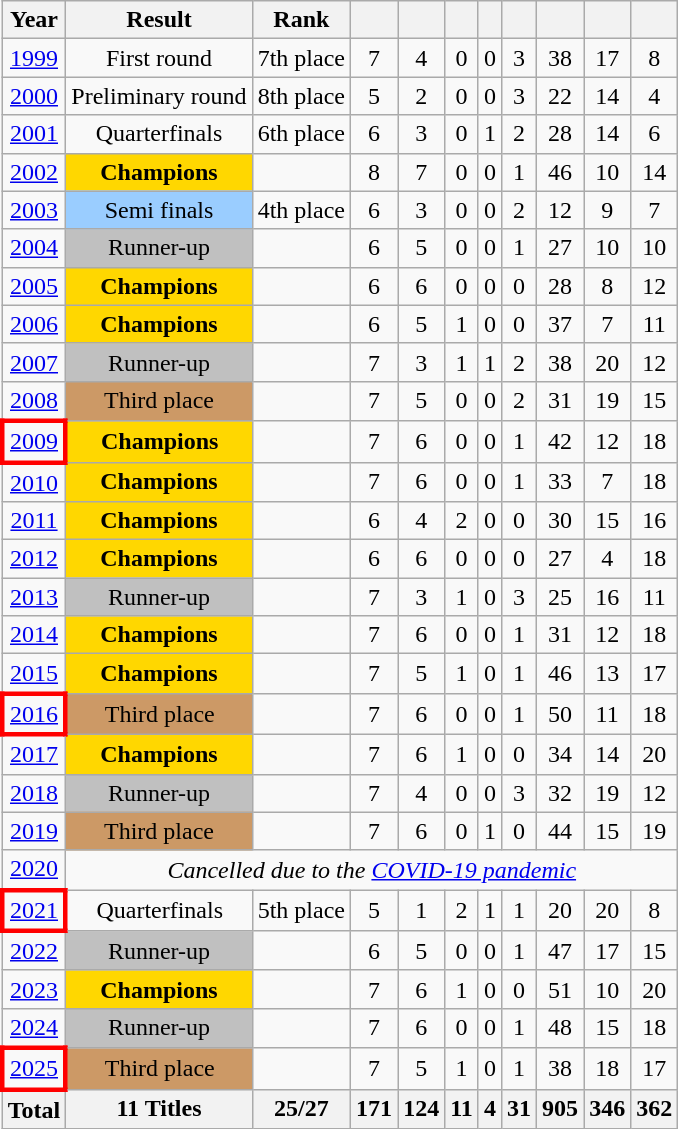<table class="wikitable" style="font-size: 100%; text-align: center;">
<tr>
<th>Year</th>
<th>Result</th>
<th>Rank</th>
<th></th>
<th></th>
<th></th>
<th></th>
<th></th>
<th></th>
<th></th>
<th></th>
</tr>
<tr>
<td> <a href='#'>1999</a></td>
<td>First round</td>
<td>7th place</td>
<td>7</td>
<td>4</td>
<td>0</td>
<td>0</td>
<td>3</td>
<td>38</td>
<td>17</td>
<td>8</td>
</tr>
<tr>
<td> <a href='#'>2000</a></td>
<td>Preliminary round</td>
<td>8th place</td>
<td>5</td>
<td>2</td>
<td>0</td>
<td>0</td>
<td>3</td>
<td>22</td>
<td>14</td>
<td>4</td>
</tr>
<tr>
<td> <a href='#'>2001</a></td>
<td>Quarterfinals</td>
<td>6th place</td>
<td>6</td>
<td>3</td>
<td>0</td>
<td>1</td>
<td>2</td>
<td>28</td>
<td>14</td>
<td>6</td>
</tr>
<tr>
<td> <a href='#'>2002</a></td>
<td style="background:gold;"><strong>Champions</strong></td>
<td></td>
<td>8</td>
<td>7</td>
<td>0</td>
<td>0</td>
<td>1</td>
<td>46</td>
<td>10</td>
<td>14</td>
</tr>
<tr>
<td> <a href='#'>2003</a></td>
<td style="background:#9acdff;">Semi finals</td>
<td>4th place</td>
<td>6</td>
<td>3</td>
<td>0</td>
<td>0</td>
<td>2</td>
<td>12</td>
<td>9</td>
<td>7</td>
</tr>
<tr>
<td> <a href='#'>2004</a></td>
<td style="background:silver;">Runner-up</td>
<td></td>
<td>6</td>
<td>5</td>
<td>0</td>
<td>0</td>
<td>1</td>
<td>27</td>
<td>10</td>
<td>10</td>
</tr>
<tr>
<td> <a href='#'>2005</a></td>
<td style="background:gold;"><strong>Champions</strong></td>
<td></td>
<td>6</td>
<td>6</td>
<td>0</td>
<td>0</td>
<td>0</td>
<td>28</td>
<td>8</td>
<td>12</td>
</tr>
<tr>
<td> <a href='#'>2006</a></td>
<td style="background:gold;"><strong>Champions</strong></td>
<td></td>
<td>6</td>
<td>5</td>
<td>1</td>
<td>0</td>
<td>0</td>
<td>37</td>
<td>7</td>
<td>11</td>
</tr>
<tr>
<td> <a href='#'>2007</a></td>
<td style="background:silver;">Runner-up</td>
<td></td>
<td>7</td>
<td>3</td>
<td>1</td>
<td>1</td>
<td>2</td>
<td>38</td>
<td>20</td>
<td>12</td>
</tr>
<tr>
<td> <a href='#'>2008</a></td>
<td style="background:#c96;">Third place</td>
<td></td>
<td>7</td>
<td>5</td>
<td>0</td>
<td>0</td>
<td>2</td>
<td>31</td>
<td>19</td>
<td>15</td>
</tr>
<tr>
<td style="border: 3px solid red"> <a href='#'>2009</a></td>
<td style="background:gold;"><strong>Champions</strong></td>
<td></td>
<td>7</td>
<td>6</td>
<td>0</td>
<td>0</td>
<td>1</td>
<td>42</td>
<td>12</td>
<td>18</td>
</tr>
<tr>
<td> <a href='#'>2010</a></td>
<td style="background:gold;"><strong>Champions</strong></td>
<td></td>
<td>7</td>
<td>6</td>
<td>0</td>
<td>0</td>
<td>1</td>
<td>33</td>
<td>7</td>
<td>18</td>
</tr>
<tr>
<td> <a href='#'>2011</a></td>
<td style="background:gold;"><strong>Champions</strong></td>
<td></td>
<td>6</td>
<td>4</td>
<td>2</td>
<td>0</td>
<td>0</td>
<td>30</td>
<td>15</td>
<td>16</td>
</tr>
<tr>
<td> <a href='#'>2012</a></td>
<td style="background:gold;"><strong>Champions</strong></td>
<td></td>
<td>6</td>
<td>6</td>
<td>0</td>
<td>0</td>
<td>0</td>
<td>27</td>
<td>4</td>
<td>18</td>
</tr>
<tr>
<td> <a href='#'>2013</a></td>
<td style="background:silver;">Runner-up</td>
<td></td>
<td>7</td>
<td>3</td>
<td>1</td>
<td>0</td>
<td>3</td>
<td>25</td>
<td>16</td>
<td>11</td>
</tr>
<tr>
<td> <a href='#'>2014</a></td>
<td style="background:gold;"><strong>Champions</strong></td>
<td></td>
<td>7</td>
<td>6</td>
<td>0</td>
<td>0</td>
<td>1</td>
<td>31</td>
<td>12</td>
<td>18</td>
</tr>
<tr>
<td> <a href='#'>2015</a></td>
<td style="background:gold;"><strong>Champions</strong></td>
<td></td>
<td>7</td>
<td>5</td>
<td>1</td>
<td>0</td>
<td>1</td>
<td>46</td>
<td>13</td>
<td>17</td>
</tr>
<tr>
<td style="border: 3px solid red"> <a href='#'>2016</a></td>
<td style="background:#c96;">Third place</td>
<td></td>
<td>7</td>
<td>6</td>
<td>0</td>
<td>0</td>
<td>1</td>
<td>50</td>
<td>11</td>
<td>18</td>
</tr>
<tr>
<td> <a href='#'>2017</a></td>
<td style="background:gold;"><strong>Champions</strong></td>
<td></td>
<td>7</td>
<td>6</td>
<td>1</td>
<td>0</td>
<td>0</td>
<td>34</td>
<td>14</td>
<td>20</td>
</tr>
<tr>
<td> <a href='#'>2018</a></td>
<td style="background:silver;">Runner-up</td>
<td></td>
<td>7</td>
<td>4</td>
<td>0</td>
<td>0</td>
<td>3</td>
<td>32</td>
<td>19</td>
<td>12</td>
</tr>
<tr>
<td> <a href='#'>2019</a></td>
<td style="background:#c96;">Third place</td>
<td></td>
<td>7</td>
<td>6</td>
<td>0</td>
<td>1</td>
<td>0</td>
<td>44</td>
<td>15</td>
<td>19</td>
</tr>
<tr>
<td> <a href='#'>2020</a></td>
<td colspan="10" align="center"><em>Cancelled due to the <a href='#'>COVID-19 pandemic</a></em></td>
</tr>
<tr>
<td style="border: 3px solid red"> <a href='#'>2021</a></td>
<td>Quarterfinals</td>
<td>5th place</td>
<td>5</td>
<td>1</td>
<td>2</td>
<td>1</td>
<td>1</td>
<td>20</td>
<td>20</td>
<td>8</td>
</tr>
<tr>
<td> <a href='#'>2022</a></td>
<td style="background:silver;">Runner-up</td>
<td></td>
<td>6</td>
<td>5</td>
<td>0</td>
<td>0</td>
<td>1</td>
<td>47</td>
<td>17</td>
<td>15</td>
</tr>
<tr>
<td> <a href='#'>2023</a></td>
<td style="background:gold;"><strong>Champions</strong></td>
<td></td>
<td>7</td>
<td>6</td>
<td>1</td>
<td>0</td>
<td>0</td>
<td>51</td>
<td>10</td>
<td>20</td>
</tr>
<tr>
<td> <a href='#'>2024</a></td>
<td style="background:silver;">Runner-up</td>
<td></td>
<td>7</td>
<td>6</td>
<td>0</td>
<td>0</td>
<td>1</td>
<td>48</td>
<td>15</td>
<td>18</td>
</tr>
<tr>
<td style="border: 3px solid red"> <a href='#'>2025</a></td>
<td style="background:#c96;">Third place</td>
<td></td>
<td>7</td>
<td>5</td>
<td>1</td>
<td>0</td>
<td>1</td>
<td>38</td>
<td>18</td>
<td>17</td>
</tr>
<tr>
<th>Total</th>
<th>11 Titles</th>
<th>25/27</th>
<th>171</th>
<th>124</th>
<th>11</th>
<th>4</th>
<th>31</th>
<th>905</th>
<th>346</th>
<th>362</th>
</tr>
</table>
